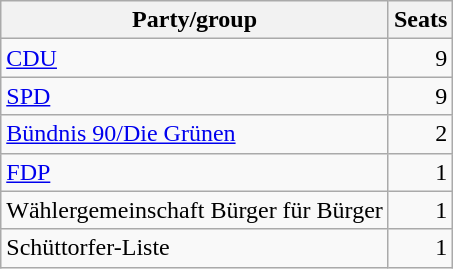<table class="wikitable float-right">
<tr class="bgcolor5">
<th>Party/group</th>
<th>Seats</th>
</tr>
<tr>
<td><a href='#'>CDU</a></td>
<td align="right">9</td>
</tr>
<tr>
<td><a href='#'>SPD</a></td>
<td align="right">9</td>
</tr>
<tr>
<td><a href='#'>Bündnis 90/Die Grünen</a></td>
<td align="right">2</td>
</tr>
<tr>
<td><a href='#'>FDP</a></td>
<td align="right">1</td>
</tr>
<tr>
<td>Wählergemeinschaft Bürger für Bürger</td>
<td align="right">1</td>
</tr>
<tr>
<td>Schüttorfer-Liste</td>
<td align="right">1</td>
</tr>
</table>
